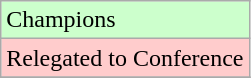<table class="wikitable">
<tr width=10px bgcolor="#ccffcc">
<td>Champions</td>
</tr>
<tr width=10px bgcolor="#ffcccc">
<td>Relegated to Conference</td>
</tr>
<tr>
</tr>
</table>
